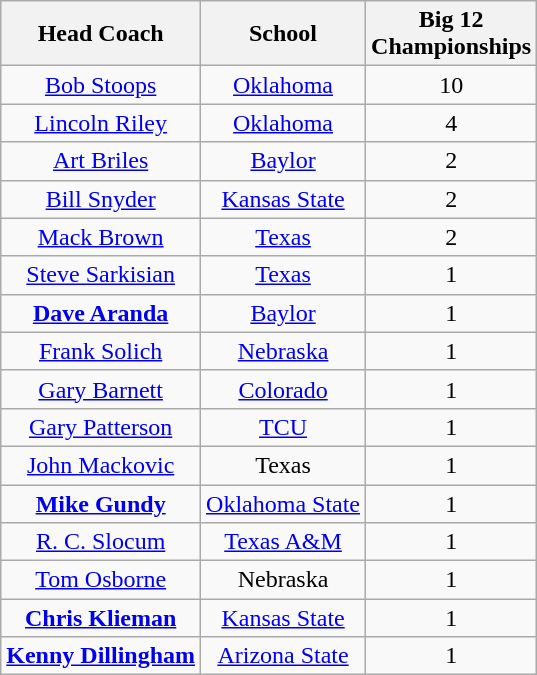<table class="wikitable sortable" style="text-align: center">
<tr>
<th>Head Coach</th>
<th>School</th>
<th>Big 12<br>Championships</th>
</tr>
<tr>
<td><a href='#'>Bob Stoops</a></td>
<td><a href='#'>Oklahoma</a></td>
<td>10  </td>
</tr>
<tr>
<td><a href='#'>Lincoln Riley</a></td>
<td><a href='#'>Oklahoma</a></td>
<td>4 </td>
</tr>
<tr>
<td><a href='#'>Art Briles</a></td>
<td><a href='#'>Baylor</a></td>
<td>2 </td>
</tr>
<tr>
<td><a href='#'>Bill Snyder</a></td>
<td><a href='#'>Kansas State</a></td>
<td>2 </td>
</tr>
<tr>
<td><a href='#'>Mack Brown</a></td>
<td><a href='#'>Texas</a></td>
<td>2 </td>
</tr>
<tr>
<td><a href='#'>Steve Sarkisian</a></td>
<td><a href='#'>Texas</a></td>
<td>1</td>
</tr>
<tr>
<td><strong><a href='#'>Dave Aranda</a></strong></td>
<td><a href='#'>Baylor</a></td>
<td>1</td>
</tr>
<tr>
<td><a href='#'>Frank Solich</a></td>
<td><a href='#'>Nebraska</a></td>
<td>1 </td>
</tr>
<tr>
<td><a href='#'>Gary Barnett</a></td>
<td><a href='#'>Colorado</a></td>
<td>1 </td>
</tr>
<tr>
<td><a href='#'>Gary Patterson</a></td>
<td><a href='#'>TCU</a></td>
<td>1 </td>
</tr>
<tr>
<td><a href='#'>John Mackovic</a></td>
<td>Texas</td>
<td>1 </td>
</tr>
<tr>
<td><strong><a href='#'>Mike Gundy</a></strong></td>
<td><a href='#'>Oklahoma State</a></td>
<td>1 </td>
</tr>
<tr>
<td><a href='#'>R. C. Slocum</a></td>
<td><a href='#'>Texas A&M</a></td>
<td>1 </td>
</tr>
<tr>
<td><a href='#'>Tom Osborne</a></td>
<td>Nebraska</td>
<td>1 </td>
</tr>
<tr>
<td><strong><a href='#'>Chris Klieman</a></strong></td>
<td><a href='#'>Kansas State</a></td>
<td>1</td>
</tr>
<tr>
<td><strong><a href='#'>Kenny Dillingham</a></strong></td>
<td><a href='#'>Arizona State</a></td>
<td>1</td>
</tr>
</table>
